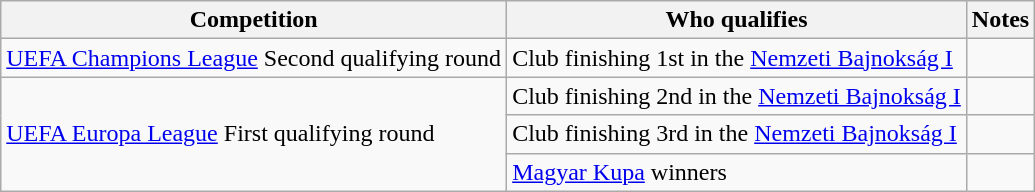<table class="wikitable">
<tr>
<th>Competition</th>
<th>Who qualifies</th>
<th>Notes</th>
</tr>
<tr>
<td><a href='#'>UEFA Champions League</a> Second qualifying round</td>
<td>Club finishing 1st in the <a href='#'>Nemzeti Bajnokság I</a></td>
<td></td>
</tr>
<tr>
<td rowspan="3"><a href='#'>UEFA Europa League</a> First qualifying round</td>
<td>Club finishing 2nd in the <a href='#'>Nemzeti Bajnokság I</a></td>
<td></td>
</tr>
<tr>
<td>Club finishing 3rd in the <a href='#'>Nemzeti Bajnokság I</a></td>
<td></td>
</tr>
<tr>
<td><a href='#'>Magyar Kupa</a> winners</td>
<td></td>
</tr>
</table>
